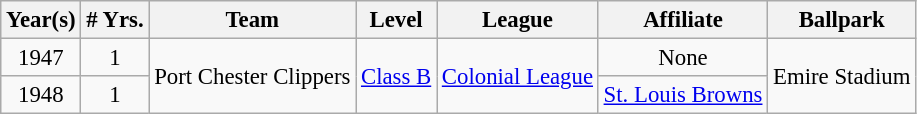<table class="wikitable" style="text-align:center; font-size: 95%;">
<tr>
<th>Year(s)</th>
<th># Yrs.</th>
<th>Team</th>
<th>Level</th>
<th>League</th>
<th>Affiliate</th>
<th>Ballpark</th>
</tr>
<tr>
<td>1947</td>
<td>1</td>
<td rowspan=2>Port Chester Clippers</td>
<td rowspan=2><a href='#'>Class B</a></td>
<td rowspan=2><a href='#'>Colonial League</a></td>
<td>None</td>
<td rowspan=2>Emire Stadium</td>
</tr>
<tr>
<td>1948</td>
<td>1</td>
<td><a href='#'>St. Louis Browns</a></td>
</tr>
</table>
